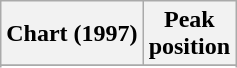<table class="wikitable sortable plainrowheaders" style="text-align:center">
<tr>
<th scope="col">Chart (1997)</th>
<th scope="col">Peak<br>position</th>
</tr>
<tr>
</tr>
<tr>
</tr>
</table>
